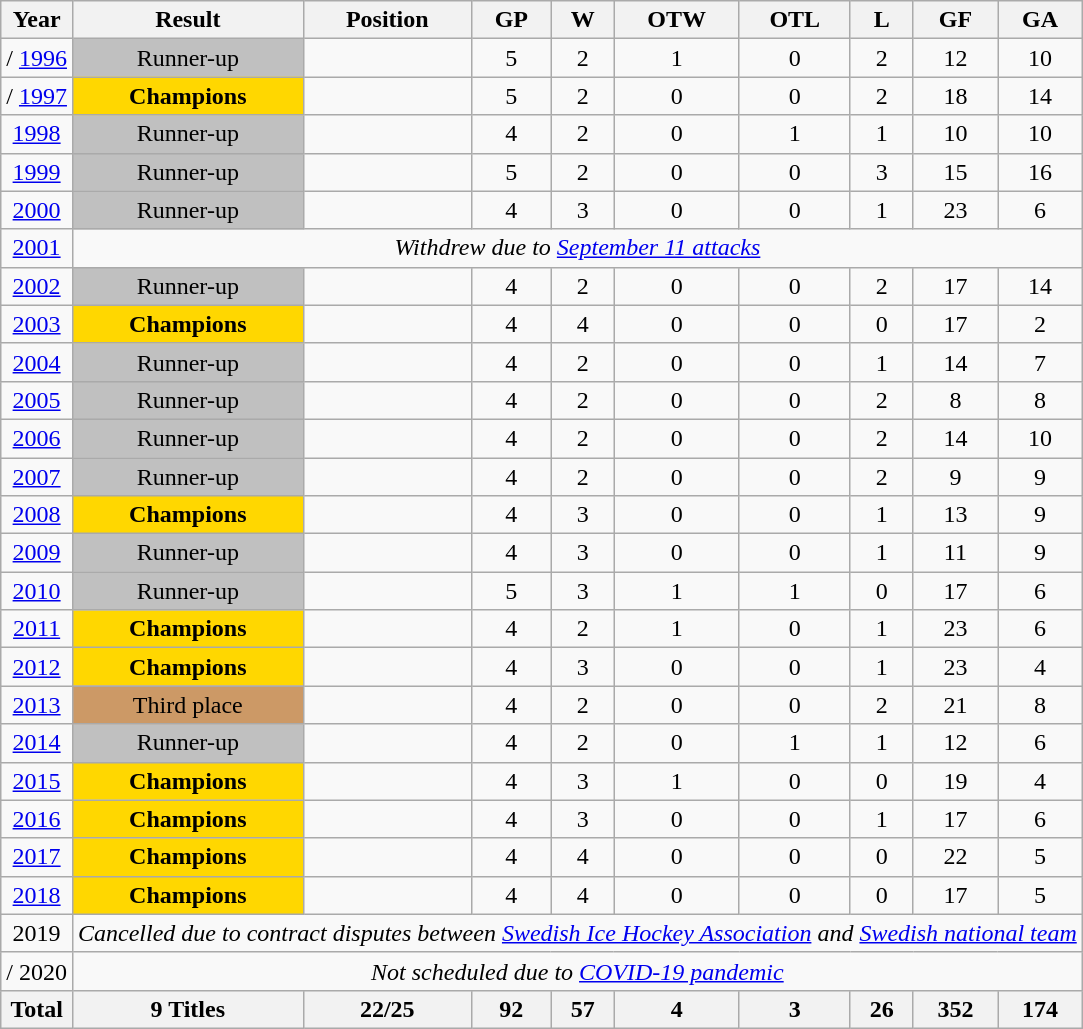<table class="wikitable sortable" style="font-size: 100%; text-align: center;">
<tr>
<th>Year</th>
<th>Result</th>
<th>Position</th>
<th>GP</th>
<th>W</th>
<th>OTW</th>
<th>OTL</th>
<th>L</th>
<th>GF</th>
<th>GA</th>
</tr>
<tr>
<td> /  <a href='#'>1996</a></td>
<td style="background:silver;">Runner-up</td>
<td></td>
<td>5</td>
<td>2</td>
<td>1</td>
<td>0</td>
<td>2</td>
<td>12</td>
<td>10</td>
</tr>
<tr>
<td> /  <a href='#'>1997</a></td>
<td style="background:gold;"><strong>Champions</strong></td>
<td></td>
<td>5</td>
<td>2</td>
<td>0</td>
<td>0</td>
<td>2</td>
<td>18</td>
<td>14</td>
</tr>
<tr>
<td> <a href='#'>1998</a></td>
<td style="background:silver;">Runner-up</td>
<td></td>
<td>4</td>
<td>2</td>
<td>0</td>
<td>1</td>
<td>1</td>
<td>10</td>
<td>10</td>
</tr>
<tr>
<td> <a href='#'>1999</a></td>
<td style="background:silver;">Runner-up</td>
<td></td>
<td>5</td>
<td>2</td>
<td>0</td>
<td>0</td>
<td>3</td>
<td>15</td>
<td>16</td>
</tr>
<tr>
<td> <a href='#'>2000</a></td>
<td style="background:silver;">Runner-up</td>
<td></td>
<td>4</td>
<td>3</td>
<td>0</td>
<td>0</td>
<td>1</td>
<td>23</td>
<td>6</td>
</tr>
<tr>
<td> <a href='#'>2001</a></td>
<td colspan=9><em>Withdrew due to <a href='#'>September 11 attacks</a></em></td>
</tr>
<tr>
<td> <a href='#'>2002</a></td>
<td style="background:silver;">Runner-up</td>
<td></td>
<td>4</td>
<td>2</td>
<td>0</td>
<td>0</td>
<td>2</td>
<td>17</td>
<td>14</td>
</tr>
<tr>
<td> <a href='#'>2003</a></td>
<td style="background:gold;"><strong>Champions</strong></td>
<td></td>
<td>4</td>
<td>4</td>
<td>0</td>
<td>0</td>
<td>0</td>
<td>17</td>
<td>2</td>
</tr>
<tr>
<td> <a href='#'>2004</a></td>
<td style="background:silver;">Runner-up</td>
<td></td>
<td>4</td>
<td>2</td>
<td>0</td>
<td>0</td>
<td>1</td>
<td>14</td>
<td>7</td>
</tr>
<tr>
<td> <a href='#'>2005</a></td>
<td style="background:silver;">Runner-up</td>
<td></td>
<td>4</td>
<td>2</td>
<td>0</td>
<td>0</td>
<td>2</td>
<td>8</td>
<td>8</td>
</tr>
<tr>
<td> <a href='#'>2006</a></td>
<td style="background:silver;">Runner-up</td>
<td></td>
<td>4</td>
<td>2</td>
<td>0</td>
<td>0</td>
<td>2</td>
<td>14</td>
<td>10</td>
</tr>
<tr>
<td> <a href='#'>2007</a></td>
<td style="background:silver;">Runner-up</td>
<td></td>
<td>4</td>
<td>2</td>
<td>0</td>
<td>0</td>
<td>2</td>
<td>9</td>
<td>9</td>
</tr>
<tr>
<td> <a href='#'>2008</a></td>
<td style="background:gold;"><strong>Champions</strong></td>
<td></td>
<td>4</td>
<td>3</td>
<td>0</td>
<td>0</td>
<td>1</td>
<td>13</td>
<td>9</td>
</tr>
<tr>
<td> <a href='#'>2009</a></td>
<td style="background:silver;">Runner-up</td>
<td></td>
<td>4</td>
<td>3</td>
<td>0</td>
<td>0</td>
<td>1</td>
<td>11</td>
<td>9</td>
</tr>
<tr>
<td> <a href='#'>2010</a></td>
<td style="background:silver;">Runner-up</td>
<td></td>
<td>5</td>
<td>3</td>
<td>1</td>
<td>1</td>
<td>0</td>
<td>17</td>
<td>6</td>
</tr>
<tr>
<td> <a href='#'>2011</a></td>
<td style="background:gold;"><strong>Champions</strong></td>
<td></td>
<td>4</td>
<td>2</td>
<td>1</td>
<td>0</td>
<td>1</td>
<td>23</td>
<td>6</td>
</tr>
<tr>
<td> <a href='#'>2012</a></td>
<td style="background:gold;"><strong>Champions</strong></td>
<td></td>
<td>4</td>
<td>3</td>
<td>0</td>
<td>0</td>
<td>1</td>
<td>23</td>
<td>4</td>
</tr>
<tr>
<td> <a href='#'>2013</a></td>
<td style="background:#cc9966;">Third place</td>
<td></td>
<td>4</td>
<td>2</td>
<td>0</td>
<td>0</td>
<td>2</td>
<td>21</td>
<td>8</td>
</tr>
<tr>
<td> <a href='#'>2014</a></td>
<td style="background:silver;">Runner-up</td>
<td></td>
<td>4</td>
<td>2</td>
<td>0</td>
<td>1</td>
<td>1</td>
<td>12</td>
<td>6</td>
</tr>
<tr>
<td> <a href='#'>2015</a></td>
<td style="background:gold;"><strong>Champions</strong></td>
<td></td>
<td>4</td>
<td>3</td>
<td>1</td>
<td>0</td>
<td>0</td>
<td>19</td>
<td>4</td>
</tr>
<tr>
<td> <a href='#'>2016</a></td>
<td style="background:gold;"><strong>Champions</strong></td>
<td></td>
<td>4</td>
<td>3</td>
<td>0</td>
<td>0</td>
<td>1</td>
<td>17</td>
<td>6</td>
</tr>
<tr>
<td> <a href='#'>2017</a></td>
<td style="background:gold;"><strong>Champions</strong></td>
<td></td>
<td>4</td>
<td>4</td>
<td>0</td>
<td>0</td>
<td>0</td>
<td>22</td>
<td>5</td>
</tr>
<tr>
<td> <a href='#'>2018</a></td>
<td style="background:gold;"><strong>Champions</strong></td>
<td></td>
<td>4</td>
<td>4</td>
<td>0</td>
<td>0</td>
<td>0</td>
<td>17</td>
<td>5</td>
</tr>
<tr>
<td> 2019</td>
<td colspan=9><em>Cancelled due to contract disputes between <a href='#'>Swedish Ice Hockey Association</a> and <a href='#'>Swedish national team</a></em></td>
</tr>
<tr>
<td> /  2020</td>
<td colspan=9><em>Not scheduled due to <a href='#'>COVID-19 pandemic</a></em></td>
</tr>
<tr>
<th>Total</th>
<th>9 Titles</th>
<th>22/25</th>
<th>92</th>
<th>57</th>
<th>4</th>
<th>3</th>
<th>26</th>
<th>352</th>
<th>174</th>
</tr>
</table>
